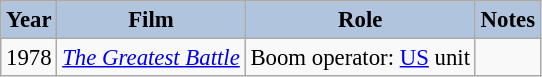<table class="wikitable" style="font-size:95%;">
<tr>
<th style="background:#B0C4DE;">Year</th>
<th style="background:#B0C4DE;">Film</th>
<th style="background:#B0C4DE;">Role</th>
<th style="background:#B0C4DE;">Notes</th>
</tr>
<tr>
<td>1978</td>
<td><em><a href='#'>The Greatest Battle</a></em></td>
<td>Boom operator: <a href='#'>US</a> unit</td>
<td></td>
</tr>
</table>
